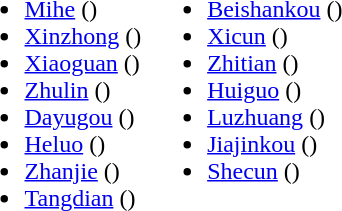<table>
<tr>
<td valign="top"><br><ul><li><a href='#'>Mihe</a> ()</li><li><a href='#'>Xinzhong</a> ()</li><li><a href='#'>Xiaoguan</a> ()</li><li><a href='#'>Zhulin</a> ()</li><li><a href='#'>Dayugou</a> ()</li><li><a href='#'>Heluo</a> ()</li><li><a href='#'>Zhanjie</a> ()</li><li><a href='#'>Tangdian</a> ()</li></ul></td>
<td valign="top"><br><ul><li><a href='#'>Beishankou</a> ()</li><li><a href='#'>Xicun</a> ()</li><li><a href='#'>Zhitian</a> ()</li><li><a href='#'>Huiguo</a> ()</li><li><a href='#'>Luzhuang</a> ()</li><li><a href='#'>Jiajinkou</a> ()</li><li><a href='#'>Shecun</a> ()</li></ul></td>
</tr>
</table>
